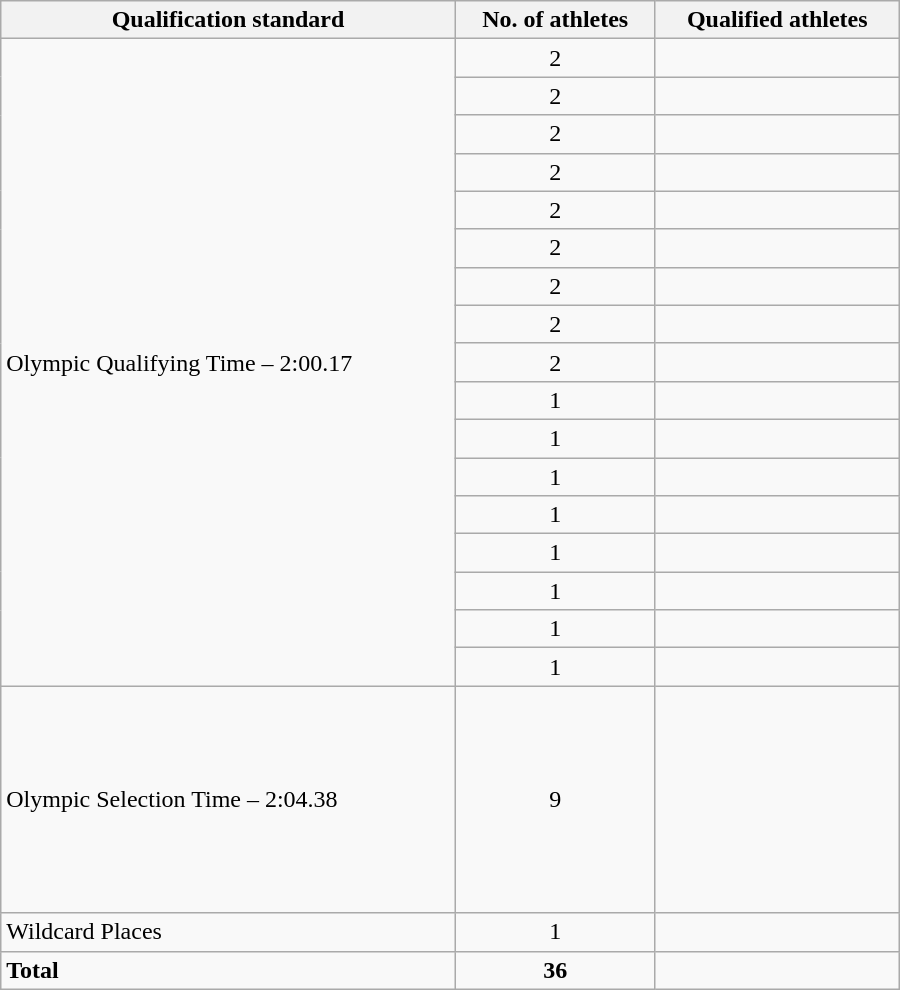<table class=wikitable style="text-align:left" width=600>
<tr>
<th>Qualification standard</th>
<th>No. of athletes</th>
<th>Qualified athletes</th>
</tr>
<tr>
<td rowspan="17">Olympic Qualifying Time – 2:00.17</td>
<td align=center>2</td>
<td><br></td>
</tr>
<tr>
<td align=center>2</td>
<td><br></td>
</tr>
<tr>
<td align=center>2</td>
<td><br></td>
</tr>
<tr>
<td align=center>2</td>
<td><br></td>
</tr>
<tr>
<td align=center>2</td>
<td><br></td>
</tr>
<tr>
<td align=center>2</td>
<td><br></td>
</tr>
<tr>
<td align=center>2</td>
<td><br></td>
</tr>
<tr>
<td align=center>2</td>
<td><br></td>
</tr>
<tr>
<td align=center>2</td>
<td><br></td>
</tr>
<tr>
<td align=center>1</td>
<td></td>
</tr>
<tr>
<td align=center>1</td>
<td></td>
</tr>
<tr>
<td align=center>1</td>
<td></td>
</tr>
<tr>
<td align=center>1</td>
<td></td>
</tr>
<tr>
<td align=center>1</td>
<td></td>
</tr>
<tr>
<td align=center>1</td>
<td></td>
</tr>
<tr>
<td align=center>1</td>
<td></td>
</tr>
<tr>
<td align=center>1</td>
<td></td>
</tr>
<tr>
<td rowspan="1">Olympic Selection Time – 2:04.38</td>
<td align=center>9</td>
<td> <br>  <br>  <br> <br> <br>  <br>  <br>  <br> </td>
</tr>
<tr>
<td rowspan="1">Wildcard Places</td>
<td align=center>1</td>
<td></td>
</tr>
<tr>
<td><strong>Total</strong></td>
<td align=center><strong>36</strong></td>
<td></td>
</tr>
</table>
